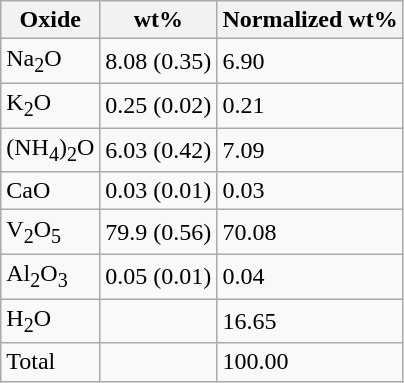<table class="wikitable">
<tr>
<th>Oxide</th>
<th>wt%</th>
<th>Normalized wt%</th>
</tr>
<tr>
<td>Na<sub>2</sub>O</td>
<td>8.08 (0.35)</td>
<td>6.90</td>
</tr>
<tr>
<td>K<sub>2</sub>O</td>
<td>0.25 (0.02)</td>
<td>0.21</td>
</tr>
<tr>
<td>(NH<sub>4</sub>)<sub>2</sub>O</td>
<td>6.03 (0.42)</td>
<td>7.09</td>
</tr>
<tr>
<td>CaO</td>
<td>0.03 (0.01)</td>
<td>0.03</td>
</tr>
<tr>
<td>V<sub>2</sub>O<sub>5</sub></td>
<td>79.9 (0.56)</td>
<td>70.08</td>
</tr>
<tr>
<td>Al<sub>2</sub>O<sub>3</sub></td>
<td>0.05 (0.01)</td>
<td>0.04</td>
</tr>
<tr>
<td>H<sub>2</sub>O</td>
<td></td>
<td>16.65</td>
</tr>
<tr>
<td>Total</td>
<td></td>
<td>100.00</td>
</tr>
</table>
